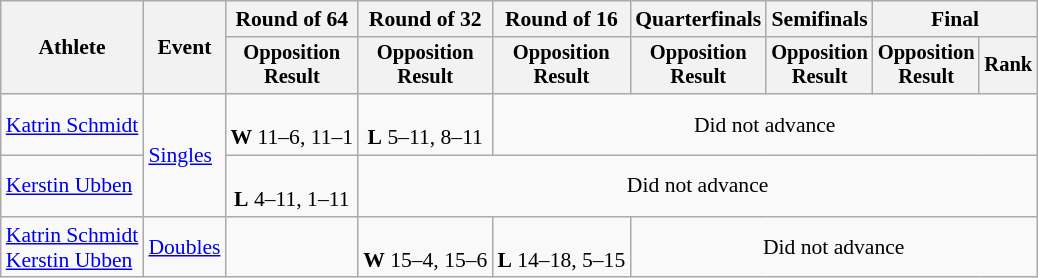<table class="wikitable" style="font-size:90%">
<tr>
<th rowspan="2">Athlete</th>
<th rowspan="2">Event</th>
<th>Round of 64</th>
<th>Round of 32</th>
<th>Round of 16</th>
<th>Quarterfinals</th>
<th>Semifinals</th>
<th colspan=2>Final</th>
</tr>
<tr style="font-size:95%">
<th>Opposition<br>Result</th>
<th>Opposition<br>Result</th>
<th>Opposition<br>Result</th>
<th>Opposition<br>Result</th>
<th>Opposition<br>Result</th>
<th>Opposition<br>Result</th>
<th>Rank</th>
</tr>
<tr align=center>
<td align=left><a href='#'>Katrin Schmidt</a></td>
<td align=left rowspan=2><a href='#'>Singles</a></td>
<td><br><strong>W</strong> 11–6, 11–1</td>
<td><br><strong>L</strong> 5–11, 8–11</td>
<td colspan=5>Did not advance</td>
</tr>
<tr align=center>
<td align=left><a href='#'>Kerstin Ubben</a></td>
<td><br><strong>L</strong> 4–11, 1–11</td>
<td colspan=6>Did not advance</td>
</tr>
<tr align=center>
<td align=left><a href='#'>Katrin Schmidt</a><br><a href='#'>Kerstin Ubben</a></td>
<td align=left><a href='#'>Doubles</a></td>
<td></td>
<td><br><strong>W</strong> 15–4, 15–6</td>
<td><br><strong>L</strong> 14–18, 5–15</td>
<td colspan=4>Did not advance</td>
</tr>
</table>
